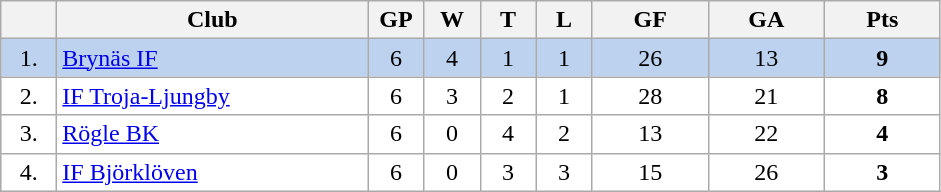<table class="wikitable">
<tr>
<th width="30"></th>
<th width="200">Club</th>
<th width="30">GP</th>
<th width="30">W</th>
<th width="30">T</th>
<th width="30">L</th>
<th width="70">GF</th>
<th width="70">GA</th>
<th width="70">Pts</th>
</tr>
<tr bgcolor="#BCD2EE" align="center">
<td>1.</td>
<td align="left"><a href='#'>Brynäs IF</a></td>
<td>6</td>
<td>4</td>
<td>1</td>
<td>1</td>
<td>26</td>
<td>13</td>
<td><strong>9</strong></td>
</tr>
<tr bgcolor="#FFFFFF" align="center">
<td>2.</td>
<td align="left"><a href='#'>IF Troja-Ljungby</a></td>
<td>6</td>
<td>3</td>
<td>2</td>
<td>1</td>
<td>28</td>
<td>21</td>
<td><strong>8</strong></td>
</tr>
<tr bgcolor="#FFFFFF" align="center">
<td>3.</td>
<td align="left"><a href='#'>Rögle BK</a></td>
<td>6</td>
<td>0</td>
<td>4</td>
<td>2</td>
<td>13</td>
<td>22</td>
<td><strong>4</strong></td>
</tr>
<tr bgcolor="#FFFFFF" align="center">
<td>4.</td>
<td align="left"><a href='#'>IF Björklöven</a></td>
<td>6</td>
<td>0</td>
<td>3</td>
<td>3</td>
<td>15</td>
<td>26</td>
<td><strong>3</strong></td>
</tr>
</table>
